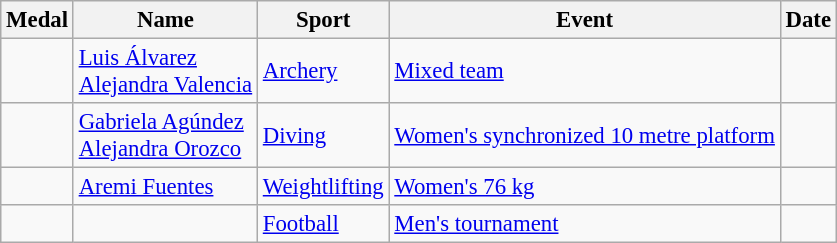<table class="wikitable sortable" style="font-size: 95%;">
<tr>
<th>Medal</th>
<th>Name</th>
<th>Sport</th>
<th>Event</th>
<th>Date</th>
</tr>
<tr>
<td></td>
<td><a href='#'>Luis Álvarez</a><br><a href='#'>Alejandra Valencia</a></td>
<td><a href='#'>Archery</a></td>
<td><a href='#'>Mixed team</a></td>
<td></td>
</tr>
<tr>
<td></td>
<td><a href='#'>Gabriela Agúndez</a><br><a href='#'>Alejandra Orozco</a></td>
<td><a href='#'>Diving</a></td>
<td><a href='#'>Women's synchronized 10 metre platform</a></td>
<td></td>
</tr>
<tr>
<td></td>
<td><a href='#'>Aremi Fuentes</a></td>
<td><a href='#'>Weightlifting</a></td>
<td><a href='#'>Women's 76 kg</a></td>
<td></td>
</tr>
<tr>
<td></td>
<td></td>
<td><a href='#'>Football</a></td>
<td><a href='#'>Men's tournament</a></td>
<td></td>
</tr>
</table>
